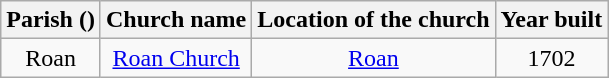<table class="wikitable" style="text-align:center">
<tr>
<th>Parish ()</th>
<th>Church name</th>
<th>Location of the church</th>
<th>Year built</th>
</tr>
<tr>
<td>Roan</td>
<td><a href='#'>Roan Church</a></td>
<td><a href='#'>Roan</a></td>
<td>1702</td>
</tr>
</table>
